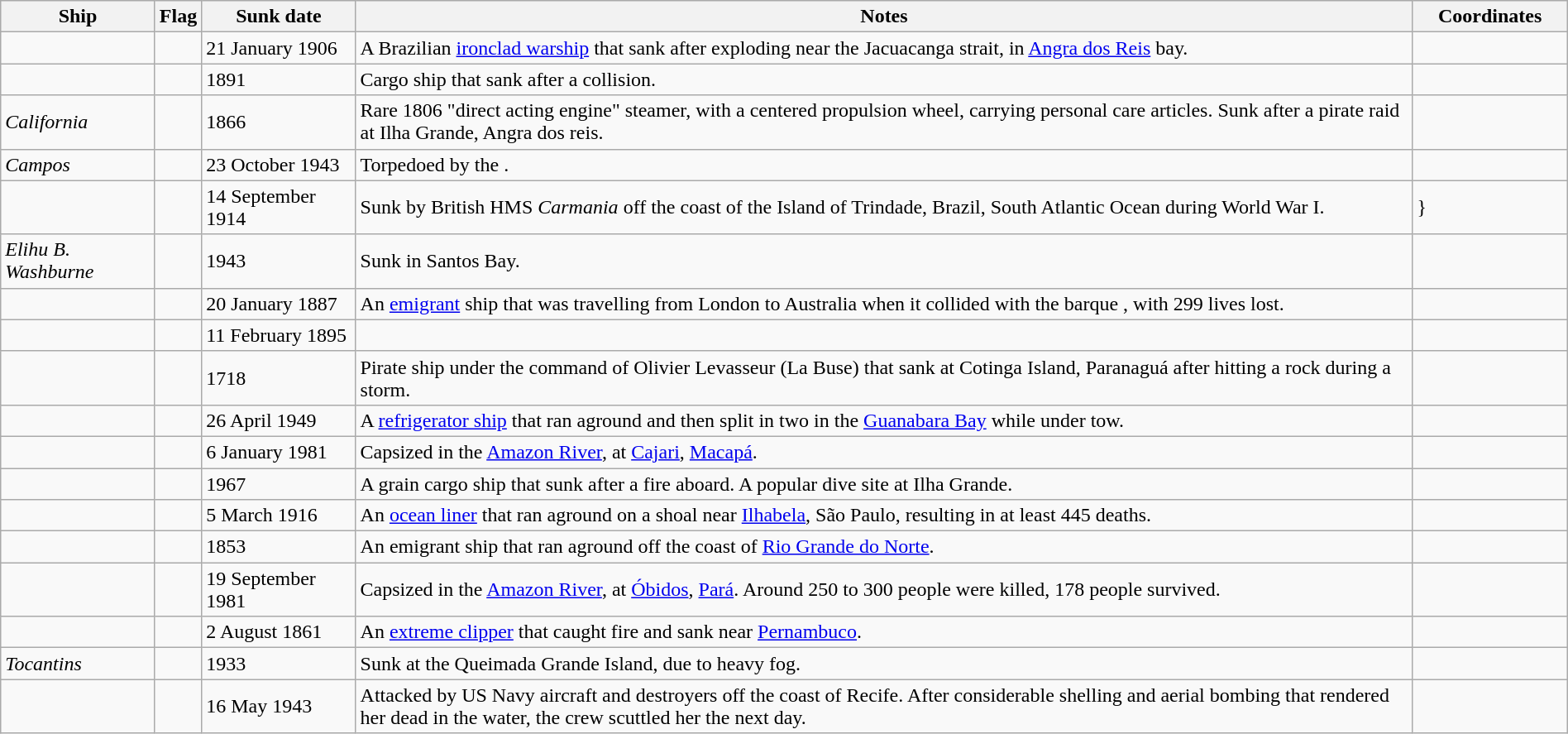<table class=wikitable | style = "width:100%">
<tr>
<th style="width:10%">Ship</th>
<th>Flag</th>
<th style="width:10%">Sunk date</th>
<th style="width:70%">Notes</th>
<th style="width:10%">Coordinates</th>
</tr>
<tr>
<td></td>
<td></td>
<td>21 January 1906</td>
<td>A Brazilian <a href='#'>ironclad warship</a> that sank after exploding near the Jacuacanga strait, in <a href='#'>Angra dos Reis</a> bay.</td>
<td></td>
</tr>
<tr>
<td></td>
<td></td>
<td>1891</td>
<td>Cargo ship that sank after a collision.</td>
<td></td>
</tr>
<tr>
<td><em>California</em></td>
<td></td>
<td>1866</td>
<td>Rare 1806 "direct acting engine" steamer, with a centered propulsion wheel, carrying personal care articles.  Sunk after a pirate raid at Ilha Grande, Angra dos reis.</td>
<td></td>
</tr>
<tr>
<td><em>Campos</em></td>
<td></td>
<td>23 October 1943</td>
<td>Torpedoed by the .</td>
<td></td>
</tr>
<tr>
<td></td>
<td></td>
<td>14 September 1914</td>
<td>Sunk by British HMS <em>Carmania</em> off the coast of the Island of Trindade, Brazil, South Atlantic Ocean during World War I.</td>
<td>}</td>
</tr>
<tr>
<td><em>Elihu B. Washburne</em></td>
<td></td>
<td>1943</td>
<td>Sunk in Santos Bay.</td>
<td></td>
</tr>
<tr>
<td></td>
<td></td>
<td>20 January 1887</td>
<td>An <a href='#'>emigrant</a> ship that was travelling from London to Australia when it collided with the barque , with 299 lives lost.</td>
<td></td>
</tr>
<tr>
<td></td>
<td></td>
<td>11 February 1895</td>
<td></td>
</tr>
<tr>
<td></td>
<td></td>
<td>1718</td>
<td>Pirate ship under the command of Olivier Levasseur (La Buse) that sank at Cotinga Island, Paranaguá after hitting a rock during a storm.</td>
<td></td>
</tr>
<tr>
<td></td>
<td></td>
<td>26 April 1949</td>
<td>A <a href='#'>refrigerator ship</a> that ran aground and then split in two in the <a href='#'>Guanabara Bay</a> while under tow.</td>
<td></td>
</tr>
<tr>
<td></td>
<td></td>
<td>6 January 1981</td>
<td>Capsized in the <a href='#'>Amazon River</a>, at <a href='#'>Cajari</a>, <a href='#'>Macapá</a>.</td>
<td></td>
</tr>
<tr>
<td></td>
<td></td>
<td>1967</td>
<td>A grain cargo ship that sunk after a fire aboard. A popular dive site at Ilha Grande.</td>
<td></td>
</tr>
<tr>
<td></td>
<td></td>
<td>5 March 1916</td>
<td>An <a href='#'>ocean liner</a> that ran aground on a shoal near <a href='#'>Ilhabela</a>, São Paulo, resulting in at least 445 deaths.</td>
<td></td>
</tr>
<tr>
<td></td>
<td></td>
<td>1853</td>
<td>An emigrant ship that ran aground off the coast of <a href='#'>Rio Grande do Norte</a>.</td>
<td></td>
</tr>
<tr>
<td></td>
<td></td>
<td>19 September 1981</td>
<td>Capsized in the <a href='#'>Amazon River</a>, at <a href='#'>Óbidos</a>, <a href='#'>Pará</a>. Around 250 to 300 people were killed, 178 people survived.</td>
<td></td>
</tr>
<tr>
<td></td>
<td></td>
<td>2 August 1861</td>
<td>An <a href='#'>extreme clipper</a> that caught fire and sank near <a href='#'>Pernambuco</a>.</td>
<td></td>
</tr>
<tr>
<td><em>Tocantins</em></td>
<td></td>
<td>1933</td>
<td>Sunk at the Queimada Grande Island, due to heavy fog.</td>
<td></td>
</tr>
<tr>
<td></td>
<td></td>
<td>16 May 1943</td>
<td>Attacked by US Navy aircraft and destroyers off the coast of Recife.  After considerable shelling and aerial bombing that rendered her dead in the water, the crew scuttled her the next day.</td>
<td></td>
</tr>
</table>
